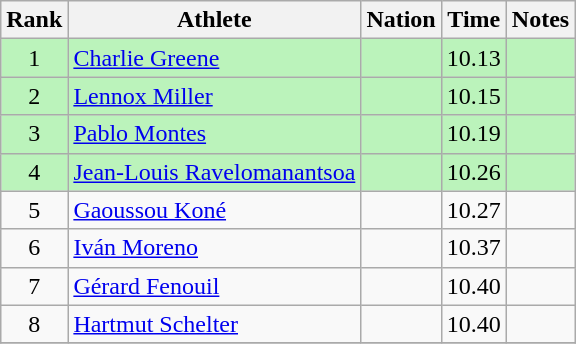<table class="wikitable sortable" style="text-align:center">
<tr>
<th>Rank</th>
<th>Athlete</th>
<th>Nation</th>
<th>Time</th>
<th>Notes</th>
</tr>
<tr bgcolor=bbf3bb>
<td>1</td>
<td align=left><a href='#'>Charlie Greene</a></td>
<td align=left></td>
<td>10.13</td>
<td></td>
</tr>
<tr bgcolor=bbf3bb>
<td>2</td>
<td align=left><a href='#'>Lennox Miller</a></td>
<td align=left></td>
<td>10.15</td>
<td></td>
</tr>
<tr bgcolor=bbf3bb>
<td>3</td>
<td align=left><a href='#'>Pablo Montes</a></td>
<td align=left></td>
<td>10.19</td>
<td></td>
</tr>
<tr bgcolor=bbf3bb>
<td>4</td>
<td align=left><a href='#'>Jean-Louis Ravelomanantsoa</a></td>
<td align=left></td>
<td>10.26</td>
<td></td>
</tr>
<tr>
<td>5</td>
<td align=left><a href='#'>Gaoussou Koné</a></td>
<td align=left></td>
<td>10.27</td>
<td></td>
</tr>
<tr>
<td>6</td>
<td align=left><a href='#'>Iván Moreno</a></td>
<td align=left></td>
<td>10.37</td>
<td></td>
</tr>
<tr>
<td>7</td>
<td align=left><a href='#'>Gérard Fenouil</a></td>
<td align=left></td>
<td>10.40</td>
<td></td>
</tr>
<tr>
<td>8</td>
<td align=left><a href='#'>Hartmut Schelter</a></td>
<td align=left></td>
<td>10.40</td>
<td></td>
</tr>
<tr>
</tr>
</table>
